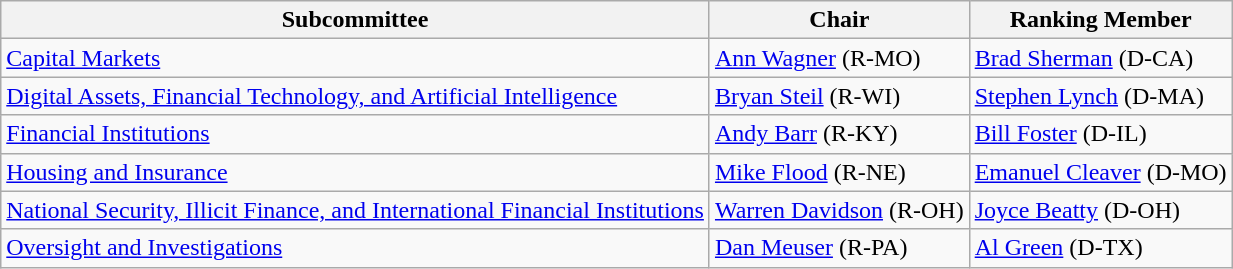<table class="wikitable">
<tr>
<th>Subcommittee</th>
<th>Chair</th>
<th>Ranking Member</th>
</tr>
<tr>
<td><a href='#'>Capital Markets</a></td>
<td><a href='#'>Ann Wagner</a> (R-MO)</td>
<td><a href='#'>Brad Sherman</a> (D-CA)</td>
</tr>
<tr>
<td><a href='#'>Digital Assets, Financial Technology, and Artificial Intelligence</a></td>
<td><a href='#'>Bryan Steil</a> (R-WI)</td>
<td><a href='#'>Stephen Lynch</a> (D-MA)</td>
</tr>
<tr>
<td><a href='#'>Financial Institutions</a></td>
<td><a href='#'>Andy Barr</a> (R-KY)</td>
<td><a href='#'>Bill Foster</a> (D-IL)</td>
</tr>
<tr>
<td><a href='#'>Housing and Insurance</a></td>
<td><a href='#'>Mike Flood</a> (R-NE)</td>
<td><a href='#'>Emanuel Cleaver</a> (D-MO)</td>
</tr>
<tr>
<td><a href='#'>National Security, Illicit Finance, and International Financial Institutions</a></td>
<td><a href='#'>Warren Davidson</a> (R-OH)</td>
<td><a href='#'>Joyce Beatty</a> (D-OH)</td>
</tr>
<tr>
<td><a href='#'>Oversight and Investigations</a></td>
<td><a href='#'>Dan Meuser</a> (R-PA)</td>
<td><a href='#'>Al Green</a> (D-TX)</td>
</tr>
</table>
